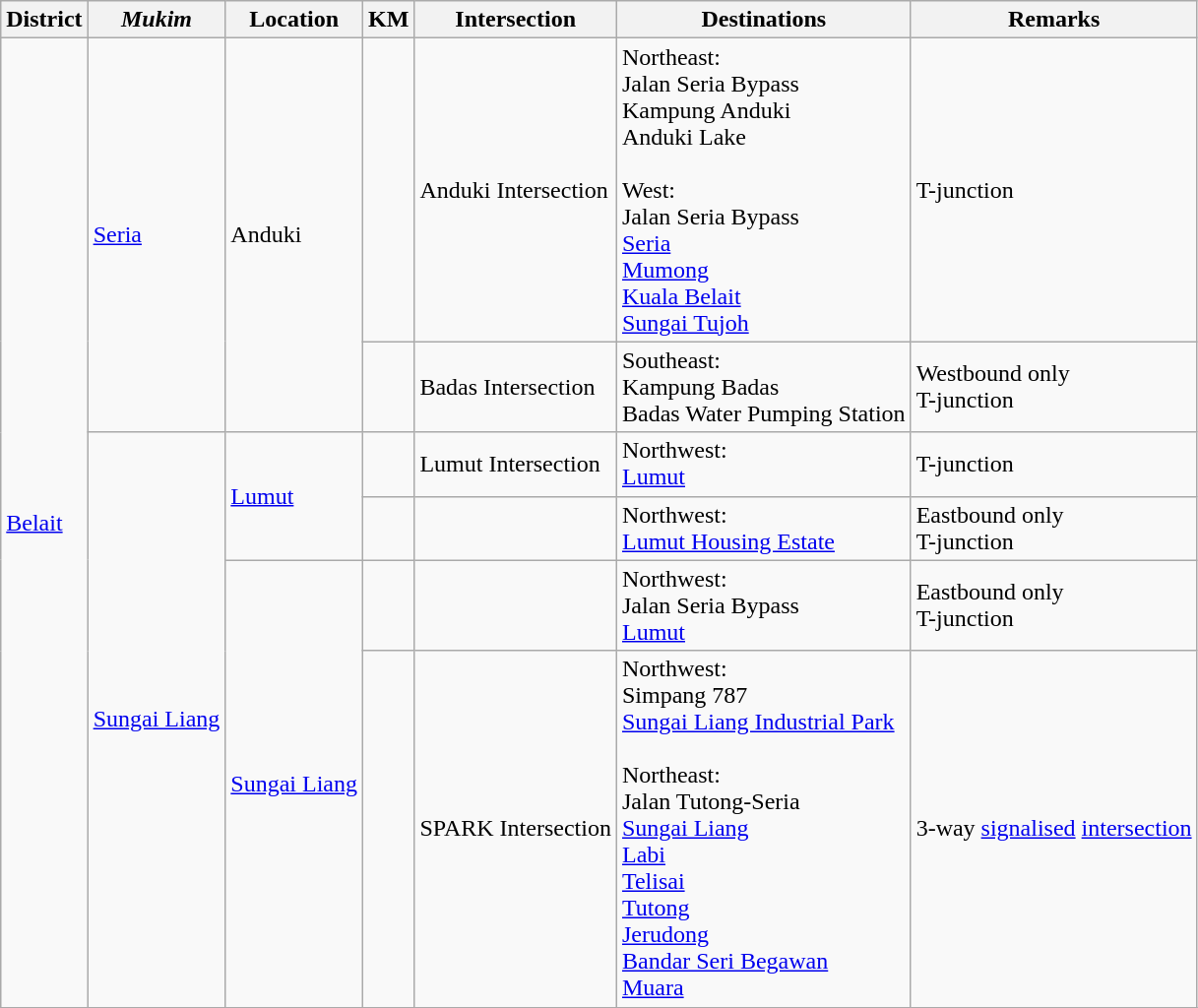<table class="wikitable">
<tr>
<th>District</th>
<th><em>Mukim</em></th>
<th>Location</th>
<th>KM</th>
<th>Intersection</th>
<th>Destinations</th>
<th>Remarks</th>
</tr>
<tr>
<td rowspan="6"><a href='#'>Belait</a></td>
<td rowspan="2"><a href='#'>Seria</a></td>
<td rowspan="2">Anduki</td>
<td></td>
<td>Anduki Intersection</td>
<td>Northeast:<br>Jalan Seria Bypass<br>Kampung Anduki<br>Anduki Lake<br><br>West:<br> Jalan Seria Bypass<br><a href='#'>Seria</a><br><a href='#'>Mumong</a><br><a href='#'>Kuala Belait</a><br><a href='#'>Sungai Tujoh</a></td>
<td>T-junction</td>
</tr>
<tr>
<td></td>
<td>Badas Intersection</td>
<td>Southeast:<br>Kampung Badas<br>Badas Water Pumping Station</td>
<td>Westbound only<br>T-junction</td>
</tr>
<tr>
<td rowspan="4"><a href='#'>Sungai Liang</a></td>
<td rowspan="2"><a href='#'>Lumut</a></td>
<td></td>
<td>Lumut Intersection</td>
<td>Northwest:<br><a href='#'>Lumut</a></td>
<td>T-junction</td>
</tr>
<tr>
<td></td>
<td></td>
<td>Northwest:<br><a href='#'>Lumut Housing Estate</a></td>
<td>Eastbound only<br>T-junction</td>
</tr>
<tr>
<td rowspan="2"><a href='#'>Sungai Liang</a></td>
<td></td>
<td></td>
<td>Northwest:<br>Jalan Seria Bypass<br><a href='#'>Lumut</a></td>
<td>Eastbound only<br>T-junction</td>
</tr>
<tr>
<td></td>
<td>SPARK Intersection</td>
<td>Northwest:<br>Simpang 787<br><a href='#'>Sungai Liang Industrial Park</a><br><br>Northeast:<br> Jalan Tutong-Seria<br><a href='#'>Sungai Liang</a><br><a href='#'>Labi</a><br><a href='#'>Telisai</a><br><a href='#'>Tutong</a><br><a href='#'>Jerudong</a><br><a href='#'>Bandar Seri Begawan</a><br><a href='#'>Muara</a></td>
<td>3-way <a href='#'>signalised</a> <a href='#'>intersection</a></td>
</tr>
<tr>
</tr>
</table>
